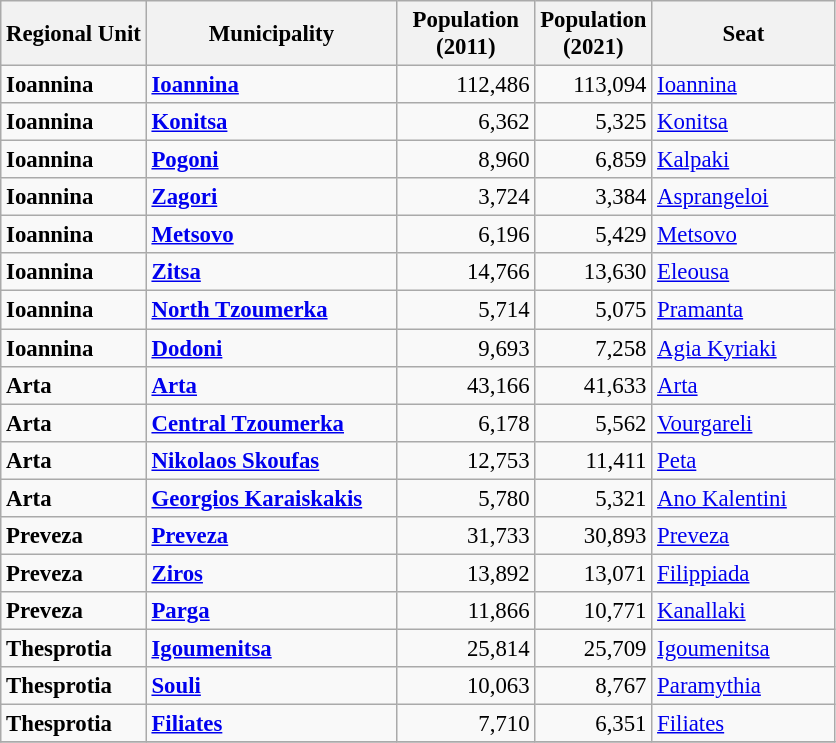<table class="wikitable sortable" style="text-align:left; font-size:95%">
<tr>
<th>Regional Unit</th>
<th width=160>Municipality</th>
<th width=85>Population<br>(2011)</th>
<th>Population<br>(2021)</th>
<th width="115">Seat</th>
</tr>
<tr>
<td><strong>Ioannina</strong></td>
<td><strong><a href='#'>Ioannina</a></strong></td>
<td style="text-align:right">112,486</td>
<td style="text-align:right">113,094</td>
<td><a href='#'>Ioannina</a></td>
</tr>
<tr>
<td><strong>Ioannina</strong></td>
<td><strong><a href='#'>Konitsa</a></strong></td>
<td style="text-align:right">6,362</td>
<td style="text-align:right">5,325</td>
<td><a href='#'>Konitsa</a></td>
</tr>
<tr>
<td><strong>Ioannina</strong></td>
<td><strong><a href='#'>Pogoni</a></strong></td>
<td style="text-align:right">8,960</td>
<td style="text-align:right">6,859</td>
<td><a href='#'>Kalpaki</a></td>
</tr>
<tr>
<td><strong>Ioannina</strong></td>
<td><strong><a href='#'>Zagori</a></strong></td>
<td style="text-align:right">3,724</td>
<td style="text-align:right">3,384</td>
<td><a href='#'>Asprangeloi</a></td>
</tr>
<tr>
<td><strong>Ioannina</strong></td>
<td><strong><a href='#'>Metsovo</a></strong></td>
<td style="text-align:right">6,196</td>
<td style="text-align:right">5,429</td>
<td><a href='#'>Metsovo</a></td>
</tr>
<tr>
<td><strong>Ioannina</strong></td>
<td><strong><a href='#'>Zitsa</a></strong></td>
<td style="text-align:right">14,766</td>
<td style="text-align:right">13,630</td>
<td><a href='#'>Eleousa</a></td>
</tr>
<tr>
<td><strong>Ioannina</strong></td>
<td><strong><a href='#'>North Tzoumerka</a></strong></td>
<td style="text-align:right">5,714</td>
<td style="text-align:right">5,075</td>
<td><a href='#'>Pramanta</a></td>
</tr>
<tr>
<td><strong>Ioannina</strong></td>
<td><strong><a href='#'>Dodoni</a></strong></td>
<td style="text-align:right">9,693</td>
<td style="text-align:right">7,258</td>
<td><a href='#'>Agia Kyriaki</a></td>
</tr>
<tr>
<td><strong>Arta</strong></td>
<td><strong><a href='#'>Arta</a></strong></td>
<td style="text-align:right">43,166</td>
<td style="text-align:right">41,633</td>
<td><a href='#'>Arta</a></td>
</tr>
<tr>
<td><strong>Arta</strong></td>
<td><strong><a href='#'>Central Tzoumerka</a></strong></td>
<td style="text-align:right">6,178</td>
<td style="text-align:right">5,562</td>
<td><a href='#'>Vourgareli</a></td>
</tr>
<tr>
<td><strong>Arta</strong></td>
<td><strong><a href='#'>Nikolaos Skoufas</a></strong></td>
<td style="text-align:right">12,753</td>
<td style="text-align:right">11,411</td>
<td><a href='#'>Peta</a></td>
</tr>
<tr>
<td><strong>Arta</strong></td>
<td><strong><a href='#'>Georgios Karaiskakis</a></strong></td>
<td style="text-align:right">5,780</td>
<td style="text-align:right">5,321</td>
<td><a href='#'>Ano Kalentini</a></td>
</tr>
<tr>
<td><strong>Preveza</strong></td>
<td><strong><a href='#'>Preveza</a></strong></td>
<td style="text-align:right">31,733</td>
<td style="text-align:right">30,893</td>
<td><a href='#'>Preveza</a></td>
</tr>
<tr>
<td><strong>Preveza</strong></td>
<td><strong><a href='#'>Ziros</a></strong></td>
<td style="text-align:right">13,892</td>
<td style="text-align:right">13,071</td>
<td><a href='#'>Filippiada</a></td>
</tr>
<tr>
<td><strong>Preveza</strong></td>
<td><strong><a href='#'>Parga</a></strong></td>
<td style="text-align:right">11,866</td>
<td style="text-align:right">10,771</td>
<td><a href='#'>Kanallaki</a></td>
</tr>
<tr>
<td><strong>Thesprotia</strong></td>
<td><strong><a href='#'>Igoumenitsa</a></strong></td>
<td style="text-align:right">25,814</td>
<td style="text-align:right">25,709</td>
<td><a href='#'>Igoumenitsa</a></td>
</tr>
<tr>
<td><strong>Thesprotia</strong></td>
<td><strong><a href='#'>Souli</a></strong></td>
<td style="text-align:right">10,063</td>
<td style="text-align:right">8,767</td>
<td><a href='#'>Paramythia</a></td>
</tr>
<tr>
<td><strong>Thesprotia</strong></td>
<td><strong><a href='#'>Filiates</a></strong></td>
<td style="text-align:right">7,710</td>
<td style="text-align:right">6,351</td>
<td><a href='#'>Filiates</a></td>
</tr>
<tr>
</tr>
</table>
